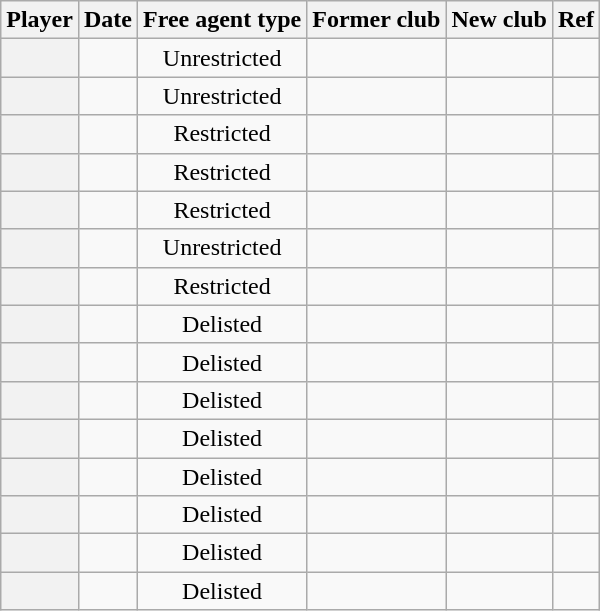<table class="wikitable plainrowheaders sortable" style="text-align:center">
<tr>
<th scope="col">Player</th>
<th scope="col">Date</th>
<th scope="col">Free agent type</th>
<th scope="col">Former club</th>
<th scope="col">New club</th>
<th scope="col" class="unsortable">Ref</th>
</tr>
<tr>
<th scope="row"></th>
<td></td>
<td>Unrestricted</td>
<td></td>
<td></td>
<td></td>
</tr>
<tr>
<th scope="row"></th>
<td></td>
<td>Unrestricted</td>
<td></td>
<td></td>
<td></td>
</tr>
<tr>
<th scope="row"></th>
<td></td>
<td>Restricted</td>
<td></td>
<td></td>
<td></td>
</tr>
<tr>
<th scope="row"></th>
<td></td>
<td>Restricted</td>
<td></td>
<td></td>
<td></td>
</tr>
<tr>
<th scope="row"></th>
<td></td>
<td>Restricted</td>
<td></td>
<td></td>
<td></td>
</tr>
<tr>
<th scope="row"></th>
<td></td>
<td>Unrestricted</td>
<td></td>
<td></td>
<td></td>
</tr>
<tr>
<th scope="row"></th>
<td></td>
<td>Restricted</td>
<td></td>
<td></td>
<td></td>
</tr>
<tr>
<th scope="row"></th>
<td></td>
<td>Delisted</td>
<td></td>
<td></td>
<td></td>
</tr>
<tr>
<th scope="row"></th>
<td></td>
<td>Delisted</td>
<td></td>
<td></td>
<td></td>
</tr>
<tr>
<th scope="row"></th>
<td></td>
<td>Delisted</td>
<td></td>
<td></td>
<td></td>
</tr>
<tr>
<th scope="row"></th>
<td></td>
<td>Delisted</td>
<td></td>
<td></td>
<td></td>
</tr>
<tr>
<th scope="row"></th>
<td></td>
<td>Delisted</td>
<td></td>
<td></td>
<td></td>
</tr>
<tr>
<th scope="row"></th>
<td></td>
<td>Delisted</td>
<td></td>
<td></td>
<td></td>
</tr>
<tr>
<th scope="row"></th>
<td></td>
<td>Delisted</td>
<td></td>
<td></td>
<td></td>
</tr>
<tr>
<th scope="row"></th>
<td></td>
<td>Delisted</td>
<td></td>
<td></td>
<td></td>
</tr>
</table>
